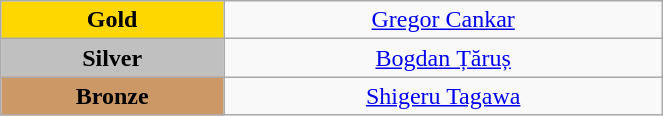<table class="wikitable" style="text-align:center; " width="35%">
<tr>
<td bgcolor="gold"><strong>Gold</strong></td>
<td><a href='#'>Gregor Cankar</a><br>  <small><em></em></small></td>
</tr>
<tr>
<td bgcolor="silver"><strong>Silver</strong></td>
<td><a href='#'>Bogdan Țăruș</a><br>  <small><em></em></small></td>
</tr>
<tr>
<td bgcolor="CC9966"><strong>Bronze</strong></td>
<td><a href='#'>Shigeru Tagawa</a><br>  <small><em></em></small></td>
</tr>
</table>
